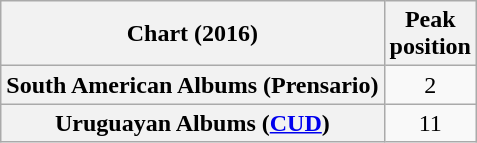<table class="wikitable plainrowheaders" style="text-align:center">
<tr>
<th scope="col">Chart (2016)</th>
<th scope="col">Peak<br>position</th>
</tr>
<tr>
<th scope="row">South American Albums (Prensario)</th>
<td>2</td>
</tr>
<tr>
<th scope="row">Uruguayan Albums (<a href='#'>CUD</a>)</th>
<td>11</td>
</tr>
</table>
